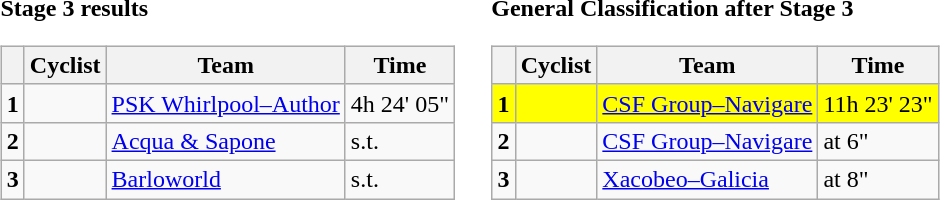<table>
<tr>
<td><strong>Stage 3 results</strong><br><table class="wikitable">
<tr>
<th></th>
<th>Cyclist</th>
<th>Team</th>
<th>Time</th>
</tr>
<tr>
<td><strong>1</strong></td>
<td></td>
<td><a href='#'>PSK Whirlpool–Author</a></td>
<td>4h 24' 05"</td>
</tr>
<tr>
<td><strong>2</strong></td>
<td></td>
<td><a href='#'>Acqua & Sapone</a></td>
<td>s.t.</td>
</tr>
<tr>
<td><strong>3</strong></td>
<td></td>
<td><a href='#'>Barloworld</a></td>
<td>s.t.</td>
</tr>
</table>
</td>
<td></td>
<td><strong>General Classification after Stage 3</strong><br><table class="wikitable">
<tr>
<th></th>
<th>Cyclist</th>
<th>Team</th>
<th>Time</th>
</tr>
<tr style="background:yellow">
<td><strong>1</strong></td>
<td></td>
<td><a href='#'>CSF Group–Navigare</a></td>
<td>11h 23' 23"</td>
</tr>
<tr>
<td><strong>2</strong></td>
<td></td>
<td><a href='#'>CSF Group–Navigare</a></td>
<td>at 6"</td>
</tr>
<tr>
<td><strong>3</strong></td>
<td></td>
<td><a href='#'>Xacobeo–Galicia</a></td>
<td>at 8"</td>
</tr>
</table>
</td>
</tr>
</table>
